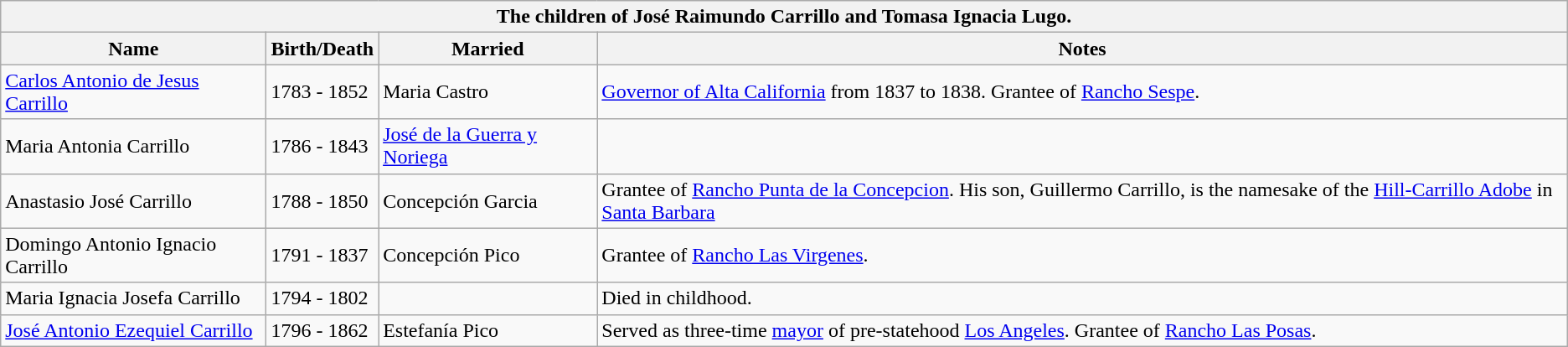<table class="wikitable">
<tr>
<th colspan="4">The children of José Raimundo Carrillo and Tomasa Ignacia Lugo.</th>
</tr>
<tr>
<th>Name</th>
<th>Birth/Death</th>
<th>Married</th>
<th>Notes</th>
</tr>
<tr>
<td><a href='#'>Carlos Antonio de Jesus Carrillo</a></td>
<td>1783 - 1852</td>
<td>Maria Castro</td>
<td><a href='#'>Governor of Alta California</a> from 1837 to 1838.  Grantee of <a href='#'>Rancho Sespe</a>.</td>
</tr>
<tr>
<td>Maria Antonia Carrillo</td>
<td>1786 - 1843</td>
<td><a href='#'>José de la Guerra y Noriega</a></td>
<td></td>
</tr>
<tr>
<td>Anastasio José Carrillo</td>
<td>1788 - 1850</td>
<td>Concepción Garcia</td>
<td>Grantee of <a href='#'>Rancho Punta de la Concepcion</a>. His son, Guillermo Carrillo, is the namesake of the <a href='#'>Hill-Carrillo Adobe</a> in <a href='#'>Santa Barbara</a></td>
</tr>
<tr>
<td>Domingo Antonio Ignacio Carrillo</td>
<td>1791 - 1837</td>
<td>Concepción Pico</td>
<td>Grantee of <a href='#'>Rancho Las Virgenes</a>.</td>
</tr>
<tr>
<td>Maria Ignacia Josefa Carrillo</td>
<td>1794 - 1802</td>
<td></td>
<td>Died in childhood.</td>
</tr>
<tr>
<td><a href='#'>José Antonio Ezequiel Carrillo</a></td>
<td>1796 - 1862</td>
<td>Estefanía Pico</td>
<td>Served as three-time <a href='#'>mayor</a> of pre-statehood <a href='#'>Los Angeles</a>. Grantee of <a href='#'>Rancho Las Posas</a>.</td>
</tr>
</table>
